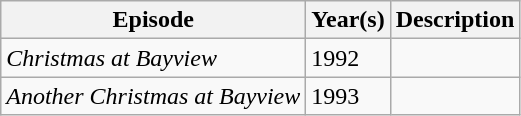<table class="wikitable sortable">
<tr>
<th>Episode</th>
<th>Year(s)</th>
<th>Description</th>
</tr>
<tr>
<td><em>Christmas at Bayview</em></td>
<td>1992</td>
<td></td>
</tr>
<tr>
<td><em>Another Christmas at Bayview</em></td>
<td>1993</td>
<td></td>
</tr>
</table>
